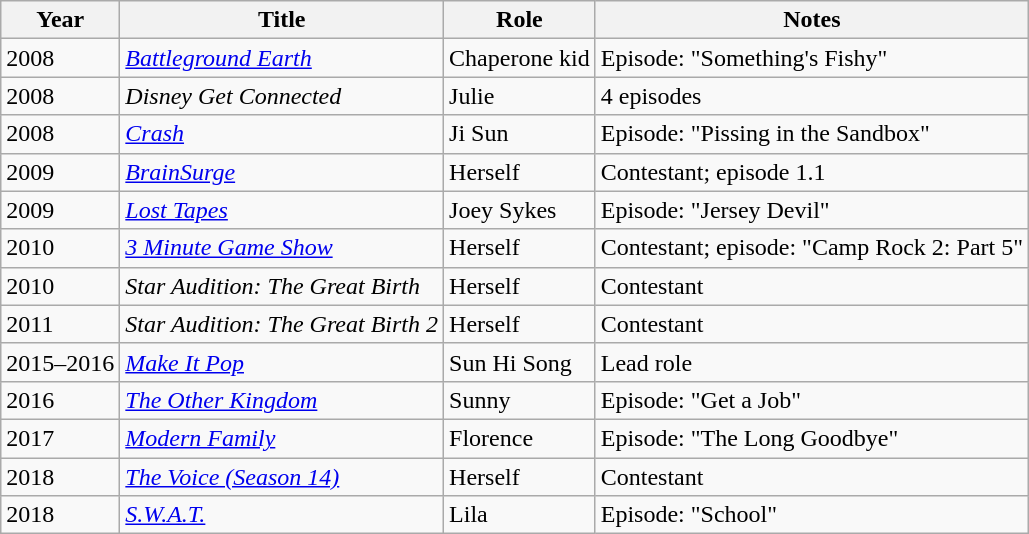<table class="wikitable sortable">
<tr>
<th>Year</th>
<th>Title</th>
<th>Role</th>
<th class="unsortable">Notes</th>
</tr>
<tr>
<td>2008</td>
<td><em><a href='#'>Battleground Earth</a></em></td>
<td>Chaperone kid</td>
<td>Episode: "Something's Fishy"</td>
</tr>
<tr>
<td>2008</td>
<td><em>Disney Get Connected</em></td>
<td>Julie</td>
<td>4 episodes</td>
</tr>
<tr>
<td>2008</td>
<td><em><a href='#'>Crash</a></em></td>
<td>Ji Sun</td>
<td>Episode: "Pissing in the Sandbox"</td>
</tr>
<tr>
<td>2009</td>
<td><em><a href='#'>BrainSurge</a></em></td>
<td>Herself</td>
<td>Contestant; episode 1.1</td>
</tr>
<tr>
<td>2009</td>
<td><em><a href='#'>Lost Tapes</a></em></td>
<td>Joey Sykes</td>
<td>Episode: "Jersey Devil"</td>
</tr>
<tr>
<td>2010</td>
<td><em><a href='#'>3 Minute Game Show</a></em></td>
<td>Herself</td>
<td>Contestant; episode: "Camp Rock 2: Part 5"</td>
</tr>
<tr>
<td>2010</td>
<td><em>Star Audition: The Great Birth</em></td>
<td>Herself</td>
<td>Contestant</td>
</tr>
<tr>
<td>2011</td>
<td><em>Star Audition: The Great Birth 2</em></td>
<td>Herself</td>
<td>Contestant</td>
</tr>
<tr>
<td>2015–2016</td>
<td><em><a href='#'>Make It Pop</a></em></td>
<td>Sun Hi Song</td>
<td>Lead role</td>
</tr>
<tr>
<td>2016</td>
<td><em><a href='#'>The Other Kingdom</a></em></td>
<td>Sunny</td>
<td>Episode: "Get a Job"</td>
</tr>
<tr>
<td>2017</td>
<td><em><a href='#'>Modern Family</a></em></td>
<td>Florence</td>
<td>Episode: "The Long Goodbye"</td>
</tr>
<tr>
<td>2018</td>
<td><em><a href='#'>The Voice (Season 14)</a></em></td>
<td>Herself</td>
<td>Contestant</td>
</tr>
<tr>
<td>2018</td>
<td><em><a href='#'>S.W.A.T.</a></em></td>
<td>Lila</td>
<td>Episode: "School"</td>
</tr>
</table>
